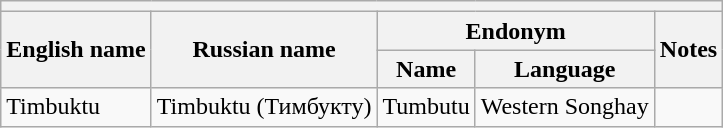<table class="wikitable sortable">
<tr>
<th colspan="5"></th>
</tr>
<tr>
<th rowspan="2">English name</th>
<th rowspan="2">Russian name</th>
<th colspan="2">Endonym</th>
<th rowspan="2">Notes</th>
</tr>
<tr>
<th>Name</th>
<th>Language</th>
</tr>
<tr>
<td>Timbuktu</td>
<td>Timbuktu (Тимбукту)</td>
<td>Tumbutu</td>
<td>Western Songhay</td>
<td></td>
</tr>
</table>
